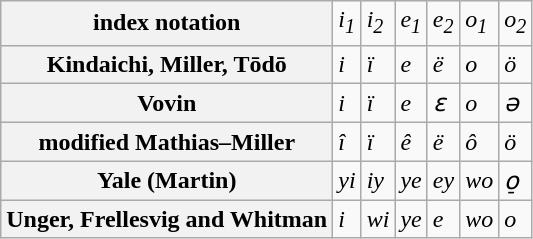<table class="wikitable">
<tr>
<th>index notation</th>
<td><em>i<sub>1</sub></em></td>
<td><em>i<sub>2</sub></em></td>
<td><em>e<sub>1</sub></em></td>
<td><em>e<sub>2</sub></em></td>
<td><em>o<sub>1</sub></em></td>
<td><em>o<sub>2</sub></em></td>
</tr>
<tr>
<th>Kindaichi, Miller, Tōdō</th>
<td><em>i</em></td>
<td><em>ï</em></td>
<td><em>e</em></td>
<td><em>ë</em></td>
<td><em>o</em></td>
<td><em>ö</em></td>
</tr>
<tr>
<th>Vovin</th>
<td><em>i</em></td>
<td><em>ï</em></td>
<td><em>e</em></td>
<td><em>ɛ</em></td>
<td><em>o</em></td>
<td><em>ə</em></td>
</tr>
<tr>
<th>modified Mathias–Miller</th>
<td><em>î</em></td>
<td><em>ï</em></td>
<td><em>ê</em></td>
<td><em>ë</em></td>
<td><em>ô</em></td>
<td><em>ö</em></td>
</tr>
<tr>
<th>Yale (Martin)</th>
<td><em>yi</em></td>
<td><em>iy</em></td>
<td><em>ye</em></td>
<td><em>ey</em></td>
<td><em>wo</em></td>
<td><em>o̠</em></td>
</tr>
<tr>
<th>Unger, Frellesvig and Whitman</th>
<td><em>i</em></td>
<td><em>wi</em></td>
<td><em>ye</em></td>
<td><em>e</em></td>
<td><em>wo</em></td>
<td><em>o</em></td>
</tr>
</table>
